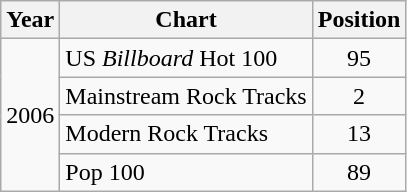<table class="wikitable">
<tr>
<th>Year</th>
<th>Chart</th>
<th>Position</th>
</tr>
<tr>
<td rowspan="4">2006</td>
<td>US <em>Billboard</em> Hot 100</td>
<td align="center">95</td>
</tr>
<tr>
<td>Mainstream Rock Tracks</td>
<td align="center">2</td>
</tr>
<tr>
<td>Modern Rock Tracks</td>
<td align="center">13</td>
</tr>
<tr>
<td>Pop 100</td>
<td align="center">89</td>
</tr>
</table>
